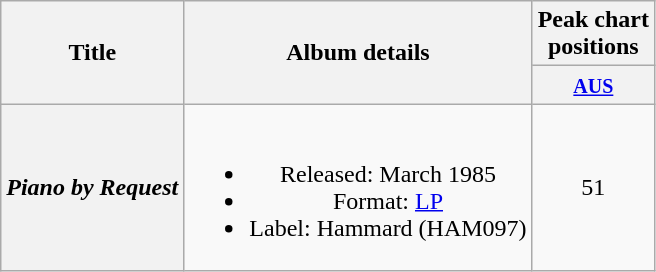<table class="wikitable plainrowheaders" style="text-align:center;" border="1">
<tr>
<th scope="col" rowspan="2">Title</th>
<th scope="col" rowspan="2">Album details</th>
<th scope="col" colspan="1">Peak chart<br>positions</th>
</tr>
<tr>
<th scope="col" style="text-align:center;"><small><a href='#'>AUS</a></small><br></th>
</tr>
<tr>
<th scope="row"><em>Piano by Request</em></th>
<td><br><ul><li>Released: March 1985</li><li>Format: <a href='#'>LP</a></li><li>Label: Hammard (HAM097)</li></ul></td>
<td align="center">51</td>
</tr>
</table>
